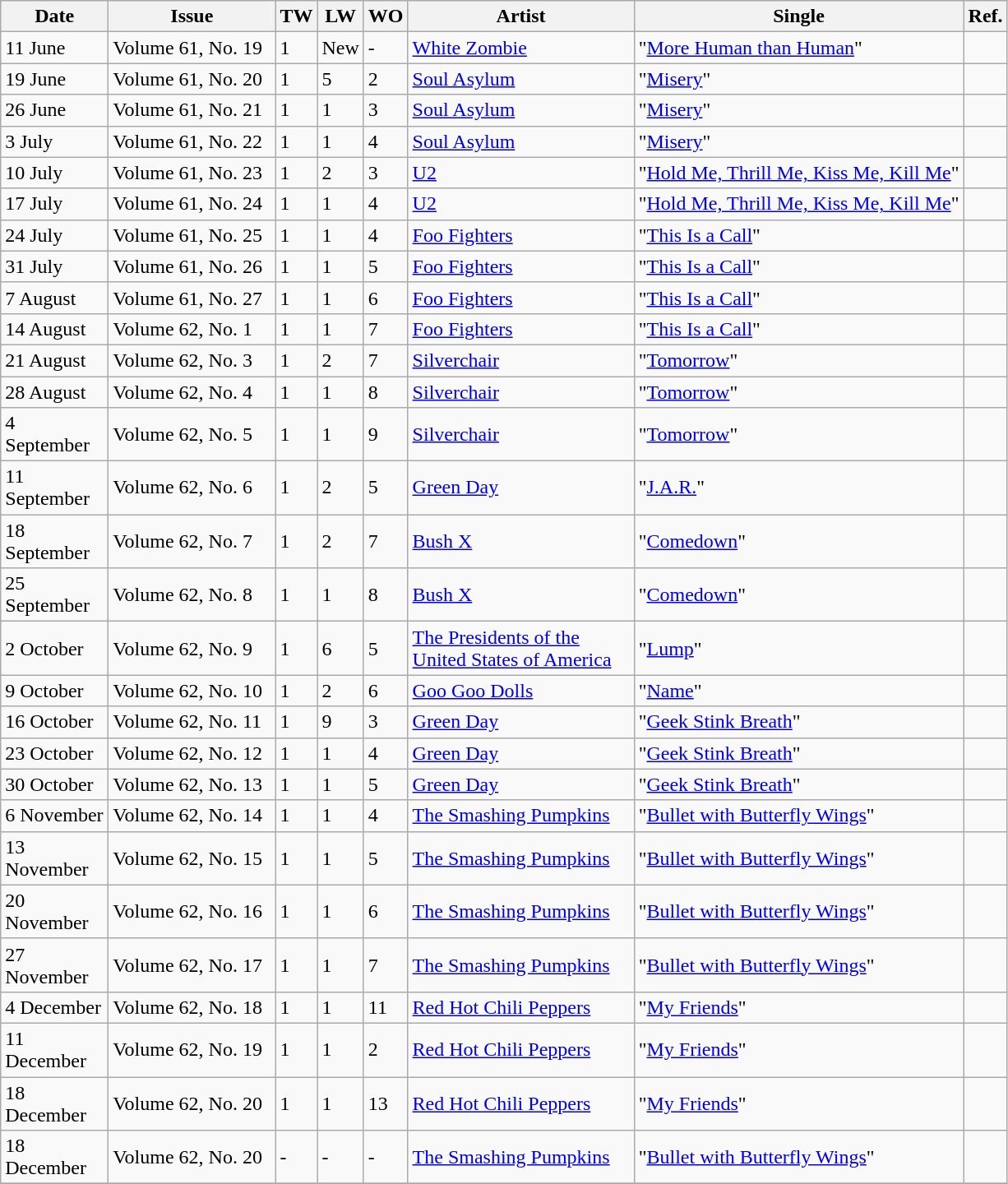<table class="wikitable sortable">
<tr>
<th style="width:5em">Date</th>
<th style="width:8em">Issue</th>
<th style="">TW</th>
<th style="">LW</th>
<th style="">WO</th>
<th style="width:11em">Artist</th>
<th style="">Single</th>
<th style="width:1em">Ref. </th>
</tr>
<tr>
<td rowspan="1">11 June</td>
<td>Volume 61, No. 19</td>
<td>1</td>
<td>New</td>
<td>-</td>
<td><a href='#'>White Zombie</a></td>
<td>"<a href='#'>More Human than Human</a>"</td>
<td></td>
</tr>
<tr>
<td rowspan="1">19 June</td>
<td>Volume 61, No. 20</td>
<td>1</td>
<td>5</td>
<td>2</td>
<td><a href='#'>Soul Asylum</a></td>
<td>"<a href='#'>Misery</a>"</td>
<td></td>
</tr>
<tr>
<td rowspan="1">26 June</td>
<td>Volume 61, No. 21</td>
<td>1</td>
<td>1</td>
<td>3</td>
<td><a href='#'>Soul Asylum</a></td>
<td>"<a href='#'>Misery</a>"</td>
<td></td>
</tr>
<tr>
<td rowspan="1">3 July</td>
<td>Volume 61, No. 22</td>
<td>1</td>
<td>1</td>
<td>4</td>
<td><a href='#'>Soul Asylum</a></td>
<td>"<a href='#'>Misery</a>"</td>
<td></td>
</tr>
<tr>
<td rowspan="1">10 July</td>
<td>Volume 61, No. 23</td>
<td>1</td>
<td>2</td>
<td>3</td>
<td><a href='#'>U2</a></td>
<td>"<a href='#'>Hold Me, Thrill Me, Kiss Me, Kill Me</a>"</td>
<td></td>
</tr>
<tr>
<td rowspan="1">17 July</td>
<td>Volume 61, No. 24</td>
<td>1</td>
<td>1</td>
<td>4</td>
<td><a href='#'>U2</a></td>
<td>"<a href='#'>Hold Me, Thrill Me, Kiss Me, Kill Me</a>"</td>
<td></td>
</tr>
<tr>
<td rowspan="1">24 July</td>
<td>Volume 61, No. 25</td>
<td>1</td>
<td>1</td>
<td>4</td>
<td><a href='#'>Foo Fighters</a></td>
<td>"<a href='#'>This Is a Call</a>"</td>
<td></td>
</tr>
<tr>
<td rowspan="1">31 July</td>
<td>Volume 61, No. 26</td>
<td>1</td>
<td>1</td>
<td>5</td>
<td><a href='#'>Foo Fighters</a></td>
<td>"<a href='#'>This Is a Call</a>"</td>
<td></td>
</tr>
<tr>
<td rowspan="1">7 August</td>
<td>Volume 61, No. 27</td>
<td>1</td>
<td>1</td>
<td>6</td>
<td><a href='#'>Foo Fighters</a></td>
<td>"<a href='#'>This Is a Call</a>"</td>
<td></td>
</tr>
<tr>
<td rowspan="1">14 August</td>
<td>Volume 62, No. 1</td>
<td>1</td>
<td>1</td>
<td>7</td>
<td><a href='#'>Foo Fighters</a></td>
<td>"<a href='#'>This Is a Call</a>"</td>
<td></td>
</tr>
<tr>
<td rowspan="1">21 August</td>
<td>Volume 62, No. 3</td>
<td>1</td>
<td>2</td>
<td>7</td>
<td><a href='#'>Silverchair</a></td>
<td>"<a href='#'>Tomorrow</a>"</td>
<td></td>
</tr>
<tr>
<td rowspan="1">28 August</td>
<td>Volume 62, No. 4</td>
<td>1</td>
<td>1</td>
<td>8</td>
<td><a href='#'>Silverchair</a></td>
<td>"<a href='#'>Tomorrow</a>"</td>
<td></td>
</tr>
<tr>
<td rowspan="1">4 September</td>
<td>Volume 62, No. 5</td>
<td>1</td>
<td>1</td>
<td>9</td>
<td><a href='#'>Silverchair</a></td>
<td>"<a href='#'>Tomorrow</a>"</td>
<td></td>
</tr>
<tr>
<td rowspan="1">11 September</td>
<td>Volume 62, No. 6</td>
<td>1</td>
<td>2</td>
<td>5</td>
<td><a href='#'>Green Day</a></td>
<td>"<a href='#'>J.A.R.</a>"</td>
<td></td>
</tr>
<tr>
<td rowspan="1">18 September</td>
<td>Volume 62, No. 7</td>
<td>1</td>
<td>2</td>
<td>7</td>
<td><a href='#'>Bush X</a></td>
<td>"<a href='#'>Comedown</a>"</td>
<td></td>
</tr>
<tr>
<td rowspan="1">25 September</td>
<td>Volume 62, No. 8</td>
<td>1</td>
<td>1</td>
<td>8</td>
<td><a href='#'>Bush X</a></td>
<td>"<a href='#'>Comedown</a>"</td>
<td></td>
</tr>
<tr>
<td rowspan="1">2 October</td>
<td>Volume 62, No. 9</td>
<td>1</td>
<td>6</td>
<td>5</td>
<td><a href='#'>The Presidents of the United States of America</a></td>
<td>"<a href='#'>Lump</a>"</td>
<td></td>
</tr>
<tr>
<td rowspan="1">9 October</td>
<td>Volume 62, No. 10</td>
<td>1</td>
<td>2</td>
<td>6</td>
<td><a href='#'>Goo Goo Dolls</a></td>
<td>"<a href='#'>Name</a>"</td>
<td></td>
</tr>
<tr>
<td rowspan="1">16 October</td>
<td>Volume 62, No. 11</td>
<td>1</td>
<td>9</td>
<td>3</td>
<td><a href='#'>Green Day</a></td>
<td>"<a href='#'>Geek Stink Breath</a>"</td>
<td></td>
</tr>
<tr>
<td rowspan="1">23 October</td>
<td>Volume 62, No. 12</td>
<td>1</td>
<td>1</td>
<td>4</td>
<td><a href='#'>Green Day</a></td>
<td>"<a href='#'>Geek Stink Breath</a>"</td>
<td></td>
</tr>
<tr>
<td rowspan="1">30 October</td>
<td>Volume 62, No. 13</td>
<td>1</td>
<td>1</td>
<td>5</td>
<td><a href='#'>Green Day</a></td>
<td>"<a href='#'>Geek Stink Breath</a>"</td>
<td></td>
</tr>
<tr>
<td rowspan="1">6 November</td>
<td>Volume 62, No. 14</td>
<td>1</td>
<td>1</td>
<td>4</td>
<td><a href='#'>The Smashing Pumpkins</a></td>
<td>"<a href='#'>Bullet with Butterfly Wings</a>"</td>
<td></td>
</tr>
<tr>
<td rowspan="1">13 November</td>
<td>Volume 62, No. 15</td>
<td>1</td>
<td>1</td>
<td>5</td>
<td><a href='#'>The Smashing Pumpkins</a></td>
<td>"<a href='#'>Bullet with Butterfly Wings</a>"</td>
<td></td>
</tr>
<tr>
<td rowspan="1">20 November</td>
<td>Volume 62, No. 16</td>
<td>1</td>
<td>1</td>
<td>6</td>
<td><a href='#'>The Smashing Pumpkins</a></td>
<td>"<a href='#'>Bullet with Butterfly Wings</a>"</td>
<td></td>
</tr>
<tr>
<td rowspan="1">27 November</td>
<td>Volume 62, No. 17</td>
<td>1</td>
<td>1</td>
<td>7</td>
<td><a href='#'>The Smashing Pumpkins</a></td>
<td>"<a href='#'>Bullet with Butterfly Wings</a>"</td>
<td></td>
</tr>
<tr>
<td rowspan="1">4 December</td>
<td>Volume 62, No. 18</td>
<td>1</td>
<td>1</td>
<td>11</td>
<td><a href='#'>Red Hot Chili Peppers</a></td>
<td>"<a href='#'>My Friends</a>"</td>
<td></td>
</tr>
<tr>
<td rowspan="1">11 December</td>
<td>Volume 62, No. 19</td>
<td>1</td>
<td>1</td>
<td>2</td>
<td><a href='#'>Red Hot Chili Peppers</a></td>
<td>"<a href='#'>My Friends</a>"</td>
<td></td>
</tr>
<tr>
<td rowspan="1">18 December</td>
<td>Volume 62, No. 20</td>
<td>1</td>
<td>1</td>
<td>13</td>
<td><a href='#'>Red Hot Chili Peppers</a></td>
<td>"<a href='#'>My Friends</a>"</td>
<td></td>
</tr>
<tr>
<td rowspan="1">18 December</td>
<td>Volume 62, No. 20</td>
<td>-</td>
<td>-</td>
<td>-</td>
<td><a href='#'>The Smashing Pumpkins</a></td>
<td>"<a href='#'>Bullet with Butterfly Wings</a>"</td>
<td></td>
</tr>
<tr>
</tr>
</table>
